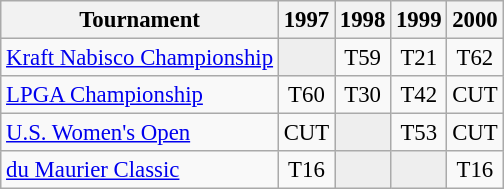<table class="wikitable" style="font-size:95%;text-align:center;">
<tr>
<th>Tournament</th>
<th>1997</th>
<th>1998</th>
<th>1999</th>
<th>2000</th>
</tr>
<tr>
<td align=left><a href='#'>Kraft Nabisco Championship</a></td>
<td style="background:#eeeeee;"></td>
<td>T59</td>
<td>T21</td>
<td>T62</td>
</tr>
<tr>
<td align=left><a href='#'>LPGA Championship</a></td>
<td>T60</td>
<td>T30</td>
<td>T42</td>
<td>CUT</td>
</tr>
<tr>
<td align=left><a href='#'>U.S. Women's Open</a></td>
<td>CUT</td>
<td style="background:#eeeeee;"></td>
<td>T53</td>
<td>CUT</td>
</tr>
<tr>
<td align=left><a href='#'>du Maurier Classic</a></td>
<td>T16</td>
<td style="background:#eeeeee;"></td>
<td style="background:#eeeeee;"></td>
<td>T16</td>
</tr>
</table>
